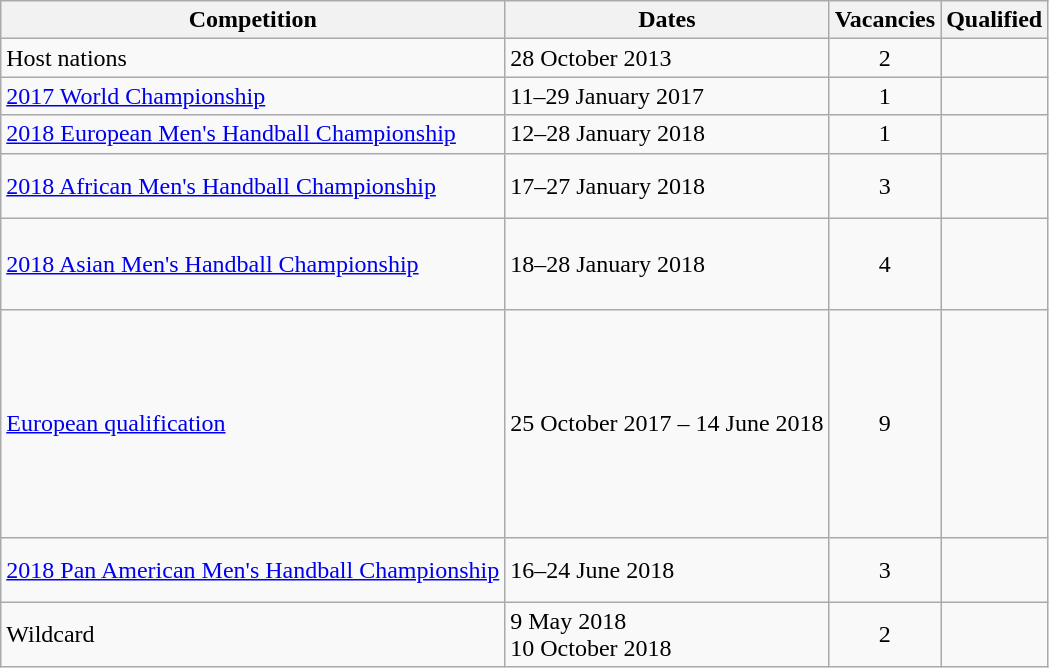<table class="wikitable">
<tr>
<th>Competition</th>
<th>Dates</th>
<th>Vacancies</th>
<th>Qualified</th>
</tr>
<tr>
<td>Host nations</td>
<td>28 October 2013</td>
<td style="text-align: center;">2</td>
<td><br></td>
</tr>
<tr>
<td><a href='#'>2017 World Championship</a></td>
<td>11–29 January 2017</td>
<td style="text-align: center;">1</td>
<td></td>
</tr>
<tr>
<td><a href='#'>2018 European Men's Handball Championship</a></td>
<td>12–28 January 2018</td>
<td style="text-align: center;">1</td>
<td></td>
</tr>
<tr>
<td><a href='#'>2018 African Men's Handball Championship</a></td>
<td>17–27 January 2018</td>
<td style="text-align: center;">3</td>
<td><br><br></td>
</tr>
<tr>
<td><a href='#'>2018 Asian Men's Handball Championship</a></td>
<td>18–28 January 2018</td>
<td style="text-align: center;">4</td>
<td><br><br><br><s></s></td>
</tr>
<tr>
<td><a href='#'>European qualification</a></td>
<td>25 October 2017 – 14 June 2018</td>
<td style="text-align: center;">9</td>
<td><br><br><br><br><br><br><br><br></td>
</tr>
<tr>
<td><a href='#'>2018 Pan American Men's Handball Championship</a></td>
<td>16–24 June 2018</td>
<td style="text-align: center;">3</td>
<td><br><br></td>
</tr>
<tr>
<td>Wildcard</td>
<td>9 May 2018<br>10 October 2018</td>
<td style="text-align: center;">2</td>
<td><br></td>
</tr>
</table>
